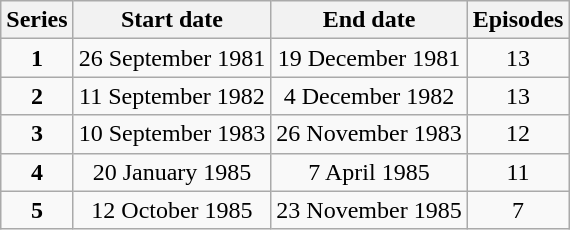<table class="wikitable" style="text-align:center;">
<tr>
<th>Series</th>
<th>Start date</th>
<th>End date</th>
<th>Episodes</th>
</tr>
<tr>
<td><strong>1</strong></td>
<td>26 September 1981</td>
<td>19 December 1981</td>
<td>13</td>
</tr>
<tr>
<td><strong>2</strong></td>
<td>11 September 1982</td>
<td>4 December 1982</td>
<td>13</td>
</tr>
<tr>
<td><strong>3</strong></td>
<td>10 September 1983</td>
<td>26 November 1983</td>
<td>12</td>
</tr>
<tr>
<td><strong>4</strong></td>
<td>20 January 1985</td>
<td>7 April 1985</td>
<td>11</td>
</tr>
<tr>
<td><strong>5</strong></td>
<td>12 October 1985</td>
<td>23 November 1985</td>
<td>7</td>
</tr>
</table>
